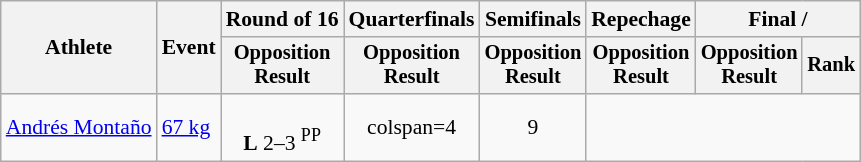<table class="wikitable" style="font-size:90%">
<tr>
<th rowspan=2>Athlete</th>
<th rowspan=2>Event</th>
<th>Round of 16</th>
<th>Quarterfinals</th>
<th>Semifinals</th>
<th>Repechage</th>
<th colspan=2>Final / </th>
</tr>
<tr style="font-size: 95%">
<th>Opposition<br>Result</th>
<th>Opposition<br>Result</th>
<th>Opposition<br>Result</th>
<th>Opposition<br>Result</th>
<th>Opposition<br>Result</th>
<th>Rank</th>
</tr>
<tr align=center>
<td align=left><a href='#'>Andrés Montaño</a></td>
<td align=left><a href='#'>67 kg</a></td>
<td><br><strong>L</strong> 2–3 <sup>PP</sup></td>
<td>colspan=4 </td>
<td>9</td>
</tr>
</table>
